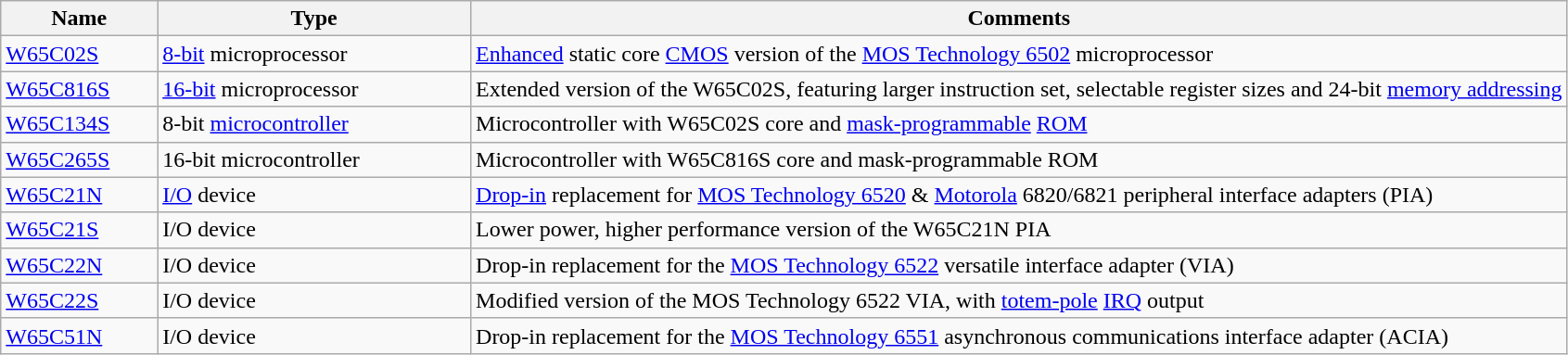<table class="wikitable sortable">
<tr>
<th width="10%">Name</th>
<th width="20%">Type</th>
<th>Comments</th>
</tr>
<tr>
<td><a href='#'>W65C02S</a></td>
<td><a href='#'>8-bit</a> microprocessor</td>
<td><a href='#'>Enhanced</a> static core <a href='#'>CMOS</a> version of the <a href='#'>MOS Technology 6502</a> microprocessor</td>
</tr>
<tr>
<td><a href='#'>W65C816S</a></td>
<td><a href='#'>16-bit</a> microprocessor</td>
<td>Extended version of the W65C02S, featuring larger instruction set, selectable register sizes and 24-bit <a href='#'>memory addressing</a></td>
</tr>
<tr>
<td><a href='#'>W65C134S</a></td>
<td>8-bit <a href='#'>microcontroller</a></td>
<td>Microcontroller with W65C02S core and <a href='#'>mask-programmable</a> <a href='#'>ROM</a></td>
</tr>
<tr>
<td><a href='#'>W65C265S</a></td>
<td>16-bit microcontroller</td>
<td>Microcontroller with W65C816S core and mask-programmable ROM</td>
</tr>
<tr>
<td><a href='#'>W65C21N</a></td>
<td><a href='#'>I/O</a> device</td>
<td><a href='#'>Drop-in</a> replacement for <a href='#'>MOS Technology 6520</a> & <a href='#'>Motorola</a> 6820/6821 peripheral interface adapters (PIA)</td>
</tr>
<tr>
<td><a href='#'>W65C21S</a></td>
<td>I/O device</td>
<td>Lower power, higher performance version of the W65C21N PIA</td>
</tr>
<tr>
<td><a href='#'>W65C22N</a></td>
<td>I/O device</td>
<td>Drop-in replacement for the <a href='#'>MOS Technology 6522</a> versatile interface adapter (VIA)</td>
</tr>
<tr>
<td><a href='#'>W65C22S</a></td>
<td>I/O device</td>
<td>Modified version of the MOS Technology 6522 VIA, with <a href='#'>totem-pole</a> <a href='#'>IRQ</a> output</td>
</tr>
<tr>
<td><a href='#'>W65C51N</a></td>
<td>I/O device</td>
<td>Drop-in replacement for the <a href='#'>MOS Technology 6551</a> asynchronous communications interface adapter (ACIA)</td>
</tr>
</table>
